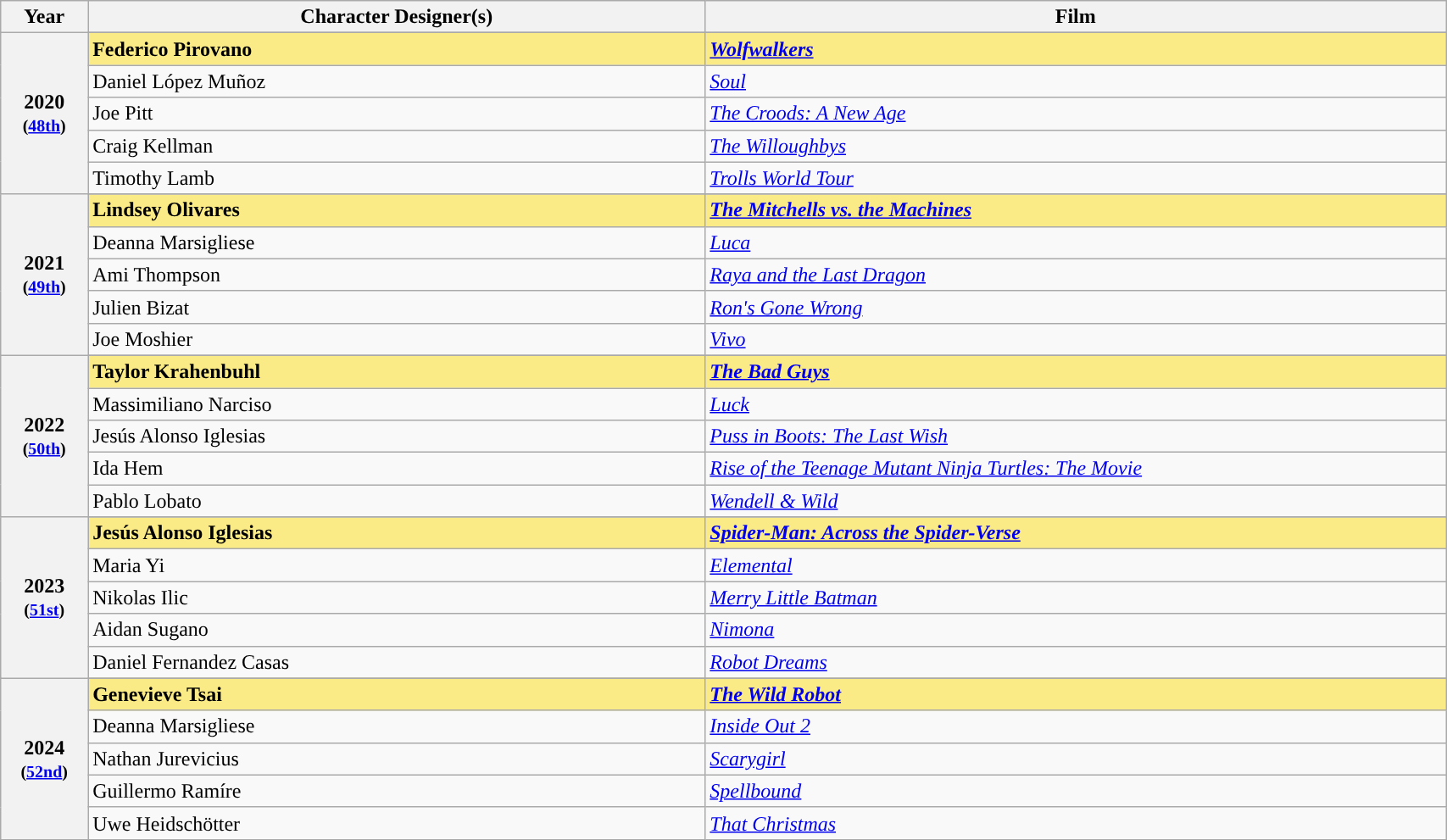<table class="wikitable" style="width:90%;">
<tr>
<th style="width:3%;">Year</th>
<th style="width:25%;">Character Designer(s)</th>
<th style="width:30%;">Film</th>
</tr>
<tr>
<th rowspan="6" style="text-align:center;">2020 <br><small>(<a href='#'>48th</a>)</small><br></th>
</tr>
<tr>
<td style="background:#FAEB86;"><strong>Federico Pirovano</strong></td>
<td style="background:#FAEB86;"><strong><em><a href='#'>Wolfwalkers</a></em></strong></td>
</tr>
<tr>
<td>Daniel López Muñoz</td>
<td><em><a href='#'>Soul</a></em></td>
</tr>
<tr>
<td>Joe Pitt</td>
<td><em><a href='#'>The Croods: A New Age</a></em></td>
</tr>
<tr>
<td>Craig Kellman</td>
<td><em><a href='#'>The Willoughbys</a></em></td>
</tr>
<tr>
<td>Timothy Lamb</td>
<td><em><a href='#'>Trolls World Tour</a></em></td>
</tr>
<tr>
<th rowspan="6" style="text-align:center;">2021 <br><small>(<a href='#'>49th</a>)</small><br></th>
</tr>
<tr>
<td style="background:#FAEB86;"><strong>Lindsey Olivares</strong></td>
<td style="background:#FAEB86;"><strong><em><a href='#'>The Mitchells vs. the Machines</a></em></strong></td>
</tr>
<tr>
<td>Deanna Marsigliese</td>
<td><em><a href='#'>Luca</a></em></td>
</tr>
<tr>
<td>Ami Thompson</td>
<td><em><a href='#'>Raya and the Last Dragon</a></em></td>
</tr>
<tr>
<td>Julien Bizat</td>
<td><em><a href='#'>Ron's Gone Wrong</a></em></td>
</tr>
<tr>
<td>Joe Moshier</td>
<td><em><a href='#'>Vivo</a></em></td>
</tr>
<tr>
<th rowspan="6" style="text-align:center;">2022 <br><small>(<a href='#'>50th</a>)</small><br></th>
</tr>
<tr>
<td style="background:#FAEB86;"><strong>Taylor Krahenbuhl</strong></td>
<td style="background:#FAEB86;"><em><a href='#'><strong>The Bad Guys</strong></a></em></td>
</tr>
<tr>
<td>Massimiliano Narciso</td>
<td><em><a href='#'>Luck</a></em></td>
</tr>
<tr>
<td>Jesús Alonso Iglesias</td>
<td><em><a href='#'>Puss in Boots: The Last Wish</a></em></td>
</tr>
<tr>
<td>Ida Hem</td>
<td><em><a href='#'>Rise of the Teenage Mutant Ninja Turtles: The Movie</a></em></td>
</tr>
<tr>
<td>Pablo Lobato</td>
<td><em><a href='#'>Wendell & Wild</a></em></td>
</tr>
<tr>
<th rowspan="6" style="text-align:center;">2023 <br><small>(<a href='#'>51st</a>)</small><br></th>
</tr>
<tr>
<td style="background:#FAEB86;"><strong>Jesús Alonso Iglesias</strong></td>
<td style="background:#FAEB86;"><strong><em><a href='#'>Spider-Man: Across the Spider-Verse</a></em></strong></td>
</tr>
<tr>
<td>Maria Yi</td>
<td><em><a href='#'>Elemental</a></em></td>
</tr>
<tr>
<td>Nikolas Ilic</td>
<td><em><a href='#'>Merry Little Batman</a></em></td>
</tr>
<tr>
<td>Aidan Sugano</td>
<td><em><a href='#'>Nimona</a></em></td>
</tr>
<tr>
<td>Daniel Fernandez Casas</td>
<td><em><a href='#'>Robot Dreams</a></em></td>
</tr>
<tr>
<th rowspan="6" style="text-align:center;">2024 <br><small>(<a href='#'>52nd</a>)</small><br></th>
</tr>
<tr>
<td style="background:#FAEB86;"><strong>Genevieve Tsai</strong></td>
<td style="background:#FAEB86;"><strong><em><a href='#'>The Wild Robot</a></em></strong></td>
</tr>
<tr>
<td>Deanna Marsigliese</td>
<td><em><a href='#'>Inside Out 2</a></em></td>
</tr>
<tr>
<td>Nathan Jurevicius</td>
<td><em><a href='#'>Scarygirl</a></em></td>
</tr>
<tr>
<td>Guillermo Ramíre</td>
<td><em><a href='#'>Spellbound</a></em></td>
</tr>
<tr>
<td>Uwe Heidschötter</td>
<td><em><a href='#'>That Christmas</a></em></td>
</tr>
</table>
